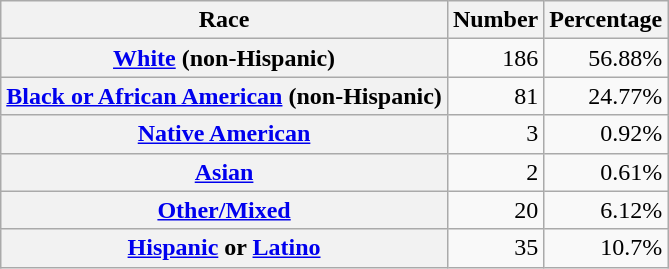<table class="wikitable" style="text-align:right">
<tr>
<th scope="col">Race</th>
<th scope="col">Number</th>
<th scope="col">Percentage</th>
</tr>
<tr>
<th scope="row"><a href='#'>White</a> (non-Hispanic)</th>
<td>186</td>
<td>56.88%</td>
</tr>
<tr>
<th scope="row"><a href='#'>Black or African American</a> (non-Hispanic)</th>
<td>81</td>
<td>24.77%</td>
</tr>
<tr>
<th scope="row"><a href='#'>Native American</a></th>
<td>3</td>
<td>0.92%</td>
</tr>
<tr>
<th scope="row"><a href='#'>Asian</a></th>
<td>2</td>
<td>0.61%</td>
</tr>
<tr>
<th scope="row"><a href='#'>Other/Mixed</a></th>
<td>20</td>
<td>6.12%</td>
</tr>
<tr>
<th scope="row"><a href='#'>Hispanic</a> or <a href='#'>Latino</a></th>
<td>35</td>
<td>10.7%</td>
</tr>
</table>
